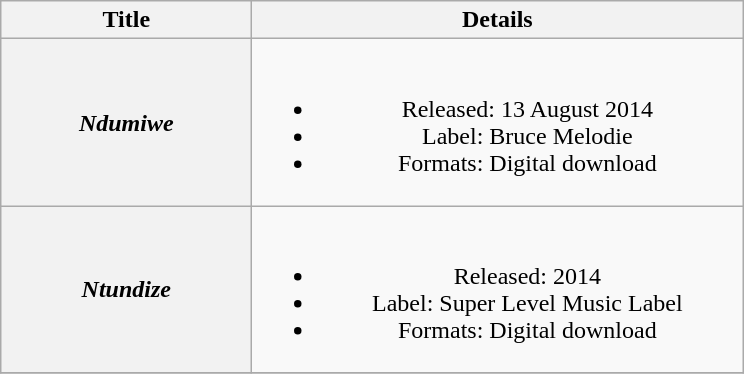<table class="wikitable plainrowheaders" style="text-align:center">
<tr>
<th scope="col" style="width:10em">Title</th>
<th scope="col" style="width:20em">Details</th>
</tr>
<tr>
<th scope="row"><em>Ndumiwe</em></th>
<td><br><ul><li>Released: 13 August 2014</li><li>Label: Bruce Melodie</li><li>Formats: Digital download</li></ul></td>
</tr>
<tr>
<th scope="row"><em>Ntundize</em></th>
<td><br><ul><li>Released: 2014</li><li>Label: Super Level Music Label</li><li>Formats: Digital download</li></ul></td>
</tr>
<tr>
</tr>
</table>
